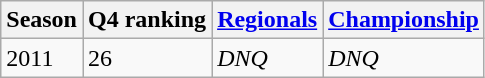<table class="wikitable sortable">
<tr>
<th>Season</th>
<th>Q4 ranking</th>
<th><a href='#'>Regionals</a></th>
<th><a href='#'>Championship</a></th>
</tr>
<tr>
<td>2011</td>
<td>26</td>
<td><em>DNQ</em></td>
<td><em>DNQ</em></td>
</tr>
</table>
